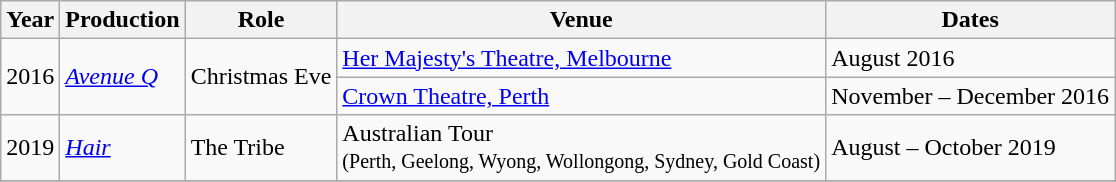<table class="wikitable sortable">
<tr>
<th>Year</th>
<th>Production</th>
<th>Role</th>
<th>Venue</th>
<th>Dates</th>
</tr>
<tr>
<td rowspan="2">2016</td>
<td rowspan="2"><em><a href='#'>Avenue Q</a></em></td>
<td rowspan="2">Christmas Eve</td>
<td><a href='#'>Her Majesty's Theatre, Melbourne</a></td>
<td>August 2016</td>
</tr>
<tr>
<td><a href='#'>Crown Theatre, Perth</a></td>
<td>November – December 2016</td>
</tr>
<tr>
<td rowspan="1">2019</td>
<td rowspan="1"><em><a href='#'>Hair</a></em></td>
<td rowspan="1">The Tribe</td>
<td>Australian Tour<br><small>(Perth, Geelong, Wyong, Wollongong, Sydney, Gold Coast)</small></td>
<td>August – October 2019</td>
</tr>
<tr>
</tr>
</table>
